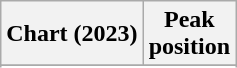<table class="wikitable sortable plainrowheaders" style="text-align:center;">
<tr>
<th scope="col">Chart (2023)</th>
<th scope="col">Peak<br>position</th>
</tr>
<tr>
</tr>
<tr>
</tr>
<tr>
</tr>
<tr>
</tr>
</table>
